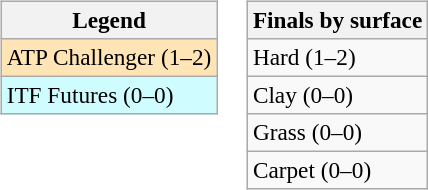<table>
<tr valign=top>
<td><br><table class=wikitable style=font-size:97%>
<tr>
<th>Legend</th>
</tr>
<tr bgcolor=moccasin>
<td>ATP Challenger (1–2)</td>
</tr>
<tr bgcolor=cffcff>
<td>ITF Futures (0–0)</td>
</tr>
</table>
</td>
<td><br><table class=wikitable style=font-size:97%>
<tr>
<th>Finals by surface</th>
</tr>
<tr>
<td>Hard (1–2)</td>
</tr>
<tr>
<td>Clay (0–0)</td>
</tr>
<tr>
<td>Grass (0–0)</td>
</tr>
<tr>
<td>Carpet (0–0)</td>
</tr>
</table>
</td>
</tr>
</table>
